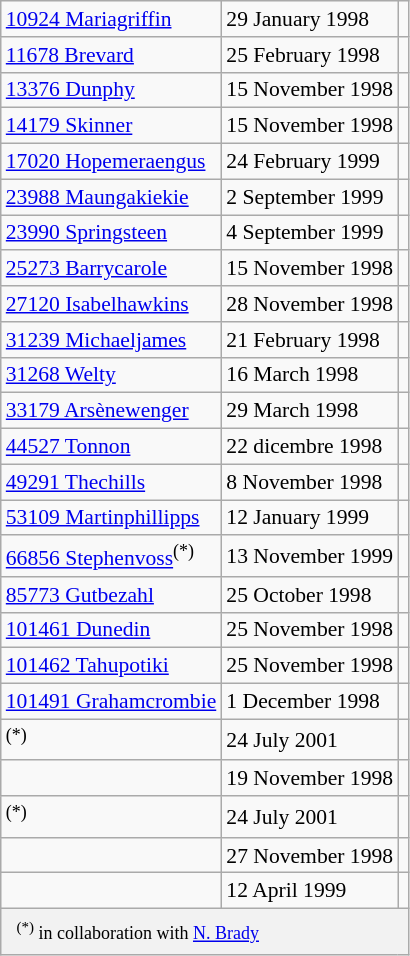<table class="wikitable floatright" style="font-size: 0.9em;">
<tr>
<td><a href='#'>10924 Mariagriffin</a></td>
<td>29 January 1998</td>
<td></td>
</tr>
<tr>
<td><a href='#'>11678 Brevard</a></td>
<td>25 February 1998</td>
<td></td>
</tr>
<tr>
<td><a href='#'>13376 Dunphy</a></td>
<td>15 November 1998</td>
<td></td>
</tr>
<tr>
<td><a href='#'>14179 Skinner</a></td>
<td>15 November 1998</td>
<td></td>
</tr>
<tr>
<td><a href='#'>17020 Hopemeraengus</a></td>
<td>24 February 1999</td>
<td></td>
</tr>
<tr>
<td><a href='#'>23988 Maungakiekie</a></td>
<td>2 September 1999</td>
<td></td>
</tr>
<tr>
<td><a href='#'>23990 Springsteen</a></td>
<td>4 September 1999</td>
<td></td>
</tr>
<tr>
<td><a href='#'>25273 Barrycarole</a></td>
<td>15 November 1998</td>
<td></td>
</tr>
<tr>
<td><a href='#'>27120 Isabelhawkins</a></td>
<td>28 November 1998</td>
<td></td>
</tr>
<tr>
<td><a href='#'>31239 Michaeljames</a></td>
<td>21 February 1998</td>
<td></td>
</tr>
<tr>
<td><a href='#'>31268 Welty</a></td>
<td>16 March 1998</td>
<td></td>
</tr>
<tr>
<td><a href='#'>33179 Arsènewenger</a></td>
<td>29 March 1998</td>
<td></td>
</tr>
<tr>
<td><a href='#'>44527 Tonnon</a></td>
<td>22 dicembre 1998</td>
<td></td>
</tr>
<tr>
<td><a href='#'>49291 Thechills</a></td>
<td>8 November 1998</td>
<td></td>
</tr>
<tr>
<td><a href='#'>53109 Martinphillipps</a></td>
<td>12 January 1999</td>
<td></td>
</tr>
<tr>
<td><a href='#'>66856 Stephenvoss</a><sup>(*)</sup></td>
<td>13 November 1999</td>
<td></td>
</tr>
<tr>
<td><a href='#'>85773 Gutbezahl</a></td>
<td>25 October 1998</td>
<td></td>
</tr>
<tr>
<td><a href='#'>101461 Dunedin</a></td>
<td>25 November 1998</td>
<td></td>
</tr>
<tr>
<td><a href='#'>101462 Tahupotiki</a></td>
<td>25 November 1998</td>
<td></td>
</tr>
<tr>
<td><a href='#'>101491 Grahamcrombie</a></td>
<td>1 December 1998</td>
<td></td>
</tr>
<tr>
<td><sup>(*)</sup></td>
<td>24 July 2001</td>
<td></td>
</tr>
<tr>
<td></td>
<td>19 November 1998</td>
<td></td>
</tr>
<tr>
<td><sup>(*)</sup></td>
<td>24 July 2001</td>
<td></td>
</tr>
<tr>
<td></td>
<td>27 November 1998</td>
<td></td>
</tr>
<tr>
<td></td>
<td>12 April 1999</td>
<td></td>
</tr>
<tr>
<th colspan=3 style="font-weight: normal; font-size: smaller; text-align: left; padding: 6px 10px"><sup>(*)</sup> in collaboration with <a href='#'>N. Brady</a></th>
</tr>
</table>
